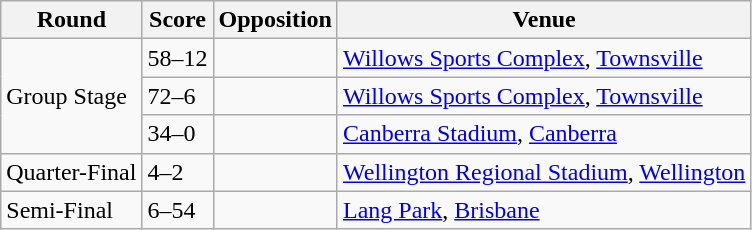<table class="wikitable">
<tr>
<th>Round</th>
<th>Score</th>
<th>Opposition</th>
<th>Venue</th>
</tr>
<tr>
<td rowspan="3">Group Stage</td>
<td>58–12</td>
<td></td>
<td><a href='#'>Willows Sports Complex</a>, <a href='#'>Townsville</a></td>
</tr>
<tr>
<td>72–6</td>
<td></td>
<td><a href='#'>Willows Sports Complex</a>, <a href='#'>Townsville</a></td>
</tr>
<tr>
<td>34–0</td>
<td></td>
<td><a href='#'>Canberra Stadium</a>, <a href='#'>Canberra</a></td>
</tr>
<tr>
<td>Quarter-Final</td>
<td>4–2</td>
<td></td>
<td><a href='#'>Wellington Regional Stadium</a>, <a href='#'>Wellington</a></td>
</tr>
<tr>
<td>Semi-Final</td>
<td>6–54</td>
<td></td>
<td><a href='#'>Lang Park</a>, <a href='#'>Brisbane</a></td>
</tr>
</table>
